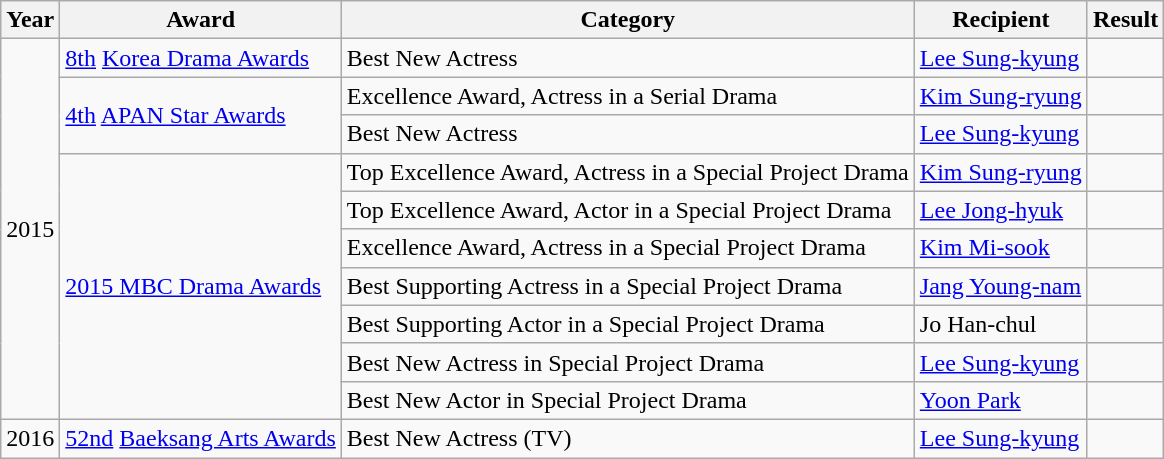<table class="wikitable">
<tr>
<th>Year</th>
<th>Award</th>
<th>Category</th>
<th>Recipient</th>
<th>Result</th>
</tr>
<tr>
<td rowspan="10">2015</td>
<td><a href='#'>8th</a> <a href='#'>Korea Drama Awards</a></td>
<td>Best New Actress</td>
<td><a href='#'>Lee Sung-kyung</a></td>
<td></td>
</tr>
<tr>
<td rowspan=2><a href='#'>4th</a> <a href='#'>APAN Star Awards</a></td>
<td>Excellence Award, Actress in a Serial Drama</td>
<td><a href='#'>Kim Sung-ryung</a></td>
<td></td>
</tr>
<tr>
<td>Best New Actress</td>
<td><a href='#'>Lee Sung-kyung</a></td>
<td></td>
</tr>
<tr>
<td rowspan="7"><a href='#'>2015 MBC Drama Awards</a></td>
<td>Top Excellence Award, Actress in a Special Project Drama</td>
<td><a href='#'>Kim Sung-ryung</a></td>
<td></td>
</tr>
<tr>
<td>Top Excellence Award, Actor in a Special Project Drama</td>
<td><a href='#'>Lee Jong-hyuk</a></td>
<td></td>
</tr>
<tr>
<td>Excellence Award, Actress in a Special Project Drama</td>
<td><a href='#'>Kim Mi-sook</a></td>
<td></td>
</tr>
<tr>
<td>Best Supporting Actress in a Special Project Drama</td>
<td><a href='#'>Jang Young-nam</a></td>
<td></td>
</tr>
<tr>
<td>Best Supporting Actor in a Special Project Drama</td>
<td>Jo Han-chul</td>
<td></td>
</tr>
<tr>
<td>Best New Actress in Special Project Drama</td>
<td><a href='#'>Lee Sung-kyung</a></td>
<td></td>
</tr>
<tr>
<td>Best New Actor in Special Project Drama</td>
<td><a href='#'>Yoon Park</a></td>
<td></td>
</tr>
<tr>
<td>2016</td>
<td><a href='#'>52nd</a> <a href='#'>Baeksang Arts Awards</a></td>
<td>Best New Actress (TV)</td>
<td><a href='#'>Lee Sung-kyung</a></td>
<td></td>
</tr>
</table>
